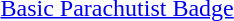<table>
<tr>
<td> <a href='#'>Basic Parachutist Badge</a></td>
</tr>
</table>
